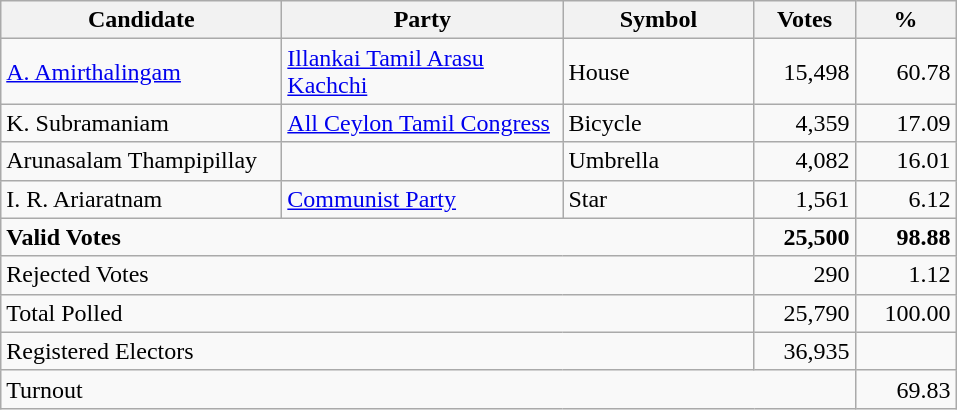<table class="wikitable" border="1" style="text-align:right;">
<tr>
<th align=left colspan=1 width="180">Candidate</th>
<th align=left width="180">Party</th>
<th align=left width="120">Symbol</th>
<th align=left width="60">Votes</th>
<th align=left width="60">%</th>
</tr>
<tr>
<td align=left><a href='#'>A. Amirthalingam</a></td>
<td align=left><a href='#'>Illankai Tamil Arasu Kachchi</a></td>
<td align=left>House</td>
<td>15,498</td>
<td>60.78</td>
</tr>
<tr>
<td align=left>K. Subramaniam</td>
<td align=left><a href='#'>All Ceylon Tamil Congress</a></td>
<td align=left>Bicycle</td>
<td>4,359</td>
<td>17.09</td>
</tr>
<tr>
<td align=left>Arunasalam Thampipillay</td>
<td></td>
<td align=left>Umbrella</td>
<td>4,082</td>
<td>16.01</td>
</tr>
<tr>
<td align=left>I. R. Ariaratnam</td>
<td align=left><a href='#'>Communist Party</a></td>
<td align=left>Star</td>
<td>1,561</td>
<td>6.12</td>
</tr>
<tr>
<td align=left colspan=3><strong>Valid Votes</strong></td>
<td><strong>25,500</strong></td>
<td><strong>98.88</strong></td>
</tr>
<tr>
<td align=left colspan=3>Rejected Votes</td>
<td>290</td>
<td>1.12</td>
</tr>
<tr>
<td align=left colspan=3>Total Polled</td>
<td>25,790</td>
<td>100.00</td>
</tr>
<tr>
<td align=left colspan=3>Registered Electors</td>
<td>36,935</td>
<td></td>
</tr>
<tr>
<td align=left colspan=4>Turnout</td>
<td>69.83</td>
</tr>
</table>
